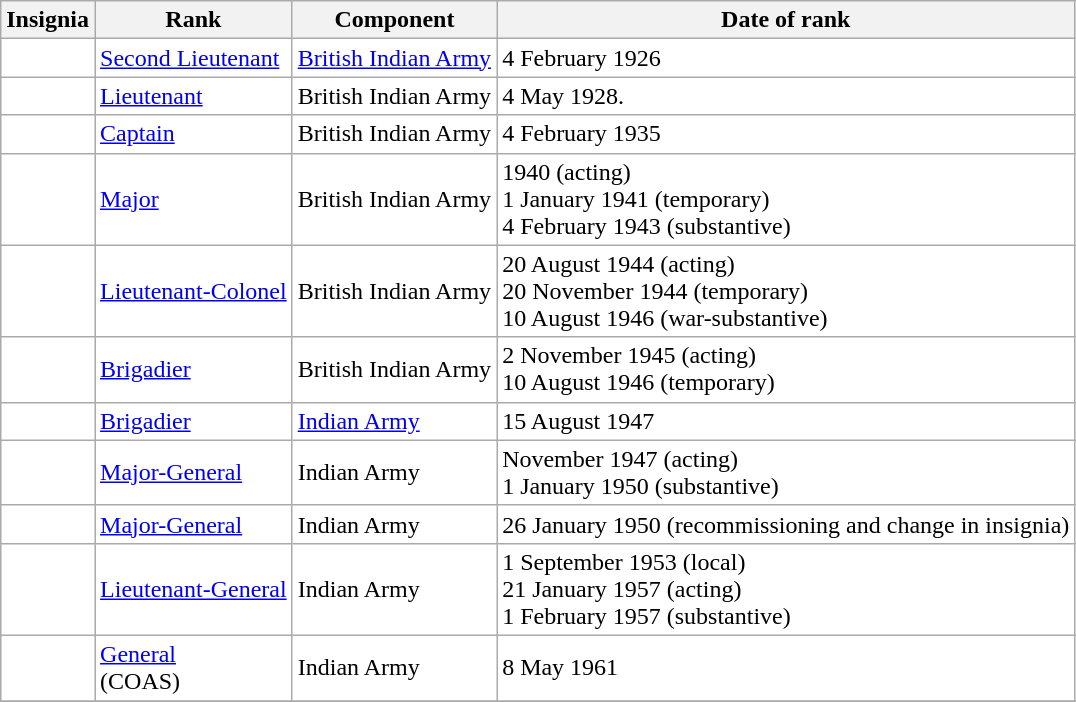<table class="wikitable" style="background:white">
<tr>
<th>Insignia</th>
<th>Rank</th>
<th>Component</th>
<th>Date of rank</th>
</tr>
<tr>
<td align="center"></td>
<td><a href='#'>Second Lieutenant</a></td>
<td><a href='#'>British Indian Army</a></td>
<td>4 February 1926</td>
</tr>
<tr>
<td align="center"></td>
<td><a href='#'>Lieutenant</a></td>
<td>British Indian Army</td>
<td>4 May 1928.</td>
</tr>
<tr>
<td align="center"></td>
<td><a href='#'>Captain</a></td>
<td>British Indian Army</td>
<td>4 February 1935</td>
</tr>
<tr>
<td align="center"></td>
<td><a href='#'>Major</a></td>
<td>British Indian Army</td>
<td>1940 (acting)<br>1 January 1941 (temporary)<br>4 February 1943 (substantive)</td>
</tr>
<tr>
<td align="center"></td>
<td><a href='#'>Lieutenant-Colonel</a></td>
<td>British Indian Army</td>
<td>20 August 1944 (acting)<br>20 November 1944 (temporary)<br>10 August 1946 (war-substantive)</td>
</tr>
<tr>
<td align="center"></td>
<td><a href='#'>Brigadier</a></td>
<td>British Indian Army</td>
<td>2 November 1945 (acting)<br>10 August 1946 (temporary)</td>
</tr>
<tr>
<td align="center"></td>
<td><a href='#'>Brigadier</a></td>
<td><a href='#'>Indian Army</a></td>
<td>15 August 1947</td>
</tr>
<tr>
<td align="center"></td>
<td><a href='#'>Major-General</a></td>
<td>Indian Army</td>
<td>November 1947 (acting)<br>1 January 1950 (substantive)</td>
</tr>
<tr>
<td align="center"></td>
<td><a href='#'>Major-General</a></td>
<td>Indian Army</td>
<td>26 January 1950 (recommissioning and change in insignia)</td>
</tr>
<tr>
<td align="center"></td>
<td><a href='#'>Lieutenant-General</a></td>
<td>Indian Army</td>
<td>1 September 1953 (local)<br>21 January 1957 (acting)<br>1 February 1957 (substantive)</td>
</tr>
<tr>
<td align="center"></td>
<td><a href='#'>General</a><br>(COAS)</td>
<td>Indian Army</td>
<td>8 May 1961</td>
</tr>
<tr>
</tr>
</table>
